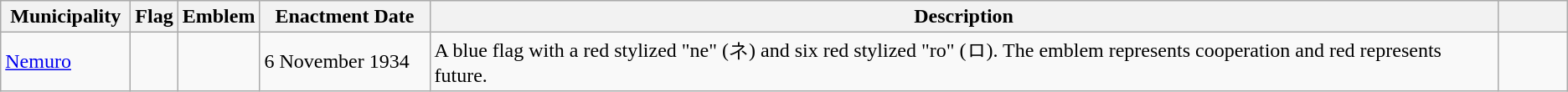<table class="wikitable">
<tr>
<th style="width:12ch;">Municipality</th>
<th>Flag</th>
<th>Emblem</th>
<th style="width:16ch;">Enactment Date</th>
<th>Description</th>
<th style="width:6ch;"></th>
</tr>
<tr>
<td><a href='#'>Nemuro</a></td>
<td></td>
<td></td>
<td>6 November 1934</td>
<td>A blue flag with a red stylized "ne" (ネ) and six red stylized "ro" (ロ). The emblem represents cooperation and red represents future.</td>
<td></td>
</tr>
</table>
